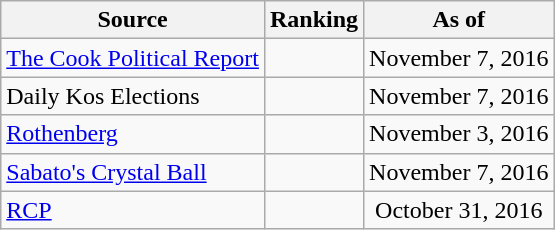<table class="wikitable" style="text-align:center">
<tr>
<th>Source</th>
<th>Ranking</th>
<th>As of</th>
</tr>
<tr>
<td align=left><a href='#'>The Cook Political Report</a></td>
<td></td>
<td>November 7, 2016</td>
</tr>
<tr>
<td align=left>Daily Kos Elections</td>
<td></td>
<td>November 7, 2016</td>
</tr>
<tr>
<td align=left><a href='#'>Rothenberg</a></td>
<td></td>
<td>November 3, 2016</td>
</tr>
<tr>
<td align=left><a href='#'>Sabato's Crystal Ball</a></td>
<td></td>
<td>November 7, 2016</td>
</tr>
<tr>
<td align="left"><a href='#'>RCP</a></td>
<td></td>
<td>October 31, 2016</td>
</tr>
</table>
